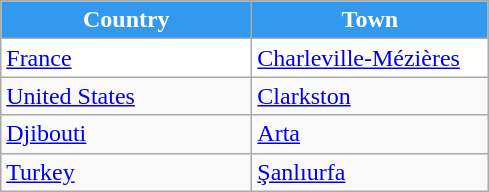<table class="wikitable" "text-align:left;font-size:100%;"|>
<tr>
<th style="background:#39e; color:white; height:18px; width:160px;">Country</th>
<th ! style="background:#39e; color:white; width:150px;">Town</th>
</tr>
<tr style="color:black; background:white;">
<td ! !> <a href='#'>France</a></td>
<td ! !> <a href='#'>Charleville-Mézières</a></td>
</tr>
<tr>
<td ! !> <a href='#'>United States</a></td>
<td ! !> <a href='#'>Clarkston</a></td>
</tr>
<tr>
<td ! !> <a href='#'>Djibouti</a></td>
<td ! !> <a href='#'>Arta</a></td>
</tr>
<tr>
<td ! !> <a href='#'>Turkey</a></td>
<td ! !> <a href='#'>Şanlıurfa</a></td>
</tr>
</table>
